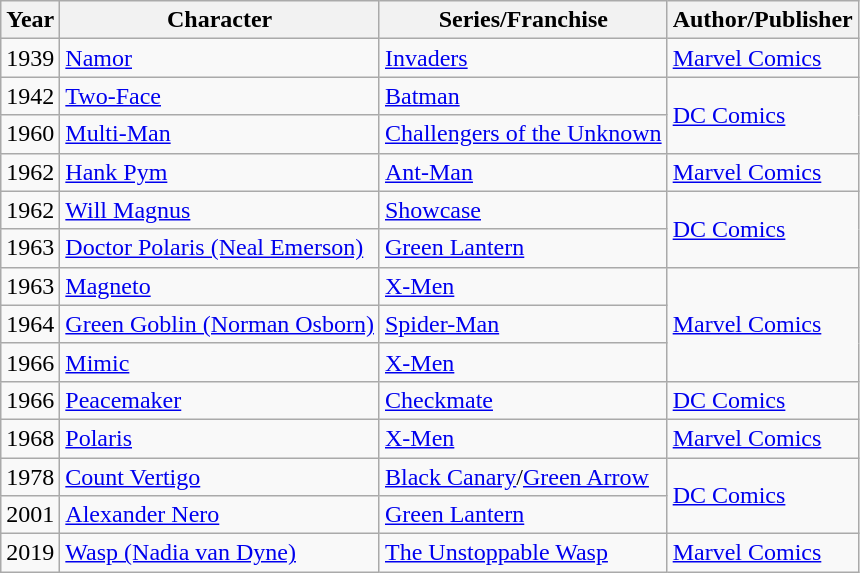<table class="wikitable">
<tr>
<th>Year</th>
<th>Character</th>
<th>Series/Franchise</th>
<th>Author/Publisher</th>
</tr>
<tr>
<td>1939</td>
<td><a href='#'>Namor</a></td>
<td><a href='#'>Invaders</a></td>
<td><a href='#'>Marvel Comics</a></td>
</tr>
<tr>
<td>1942</td>
<td><a href='#'>Two-Face</a></td>
<td><a href='#'>Batman</a></td>
<td rowspan="2"><a href='#'>DC Comics</a></td>
</tr>
<tr>
<td>1960</td>
<td><a href='#'>Multi-Man</a></td>
<td><a href='#'>Challengers of the Unknown</a></td>
</tr>
<tr>
<td>1962</td>
<td><a href='#'>Hank Pym</a></td>
<td><a href='#'>Ant-Man</a></td>
<td><a href='#'>Marvel Comics</a></td>
</tr>
<tr>
<td>1962</td>
<td><a href='#'>Will Magnus</a></td>
<td><a href='#'>Showcase</a></td>
<td rowspan="2"><a href='#'>DC Comics</a></td>
</tr>
<tr>
<td>1963</td>
<td><a href='#'>Doctor Polaris (Neal Emerson)</a></td>
<td><a href='#'>Green Lantern</a></td>
</tr>
<tr>
<td>1963</td>
<td><a href='#'>Magneto</a></td>
<td><a href='#'>X-Men</a></td>
<td rowspan="3"><a href='#'>Marvel Comics</a></td>
</tr>
<tr>
<td>1964</td>
<td><a href='#'> Green Goblin (Norman Osborn)</a></td>
<td><a href='#'>Spider-Man</a></td>
</tr>
<tr>
<td>1966</td>
<td><a href='#'>Mimic</a></td>
<td><a href='#'>X-Men</a></td>
</tr>
<tr>
<td>1966</td>
<td><a href='#'>Peacemaker</a></td>
<td><a href='#'>Checkmate</a></td>
<td><a href='#'>DC Comics</a></td>
</tr>
<tr>
<td>1968</td>
<td><a href='#'>Polaris</a></td>
<td><a href='#'>X-Men</a></td>
<td><a href='#'>Marvel Comics</a></td>
</tr>
<tr>
<td>1978</td>
<td><a href='#'>Count Vertigo</a></td>
<td><a href='#'>Black Canary</a>/<a href='#'>Green Arrow</a></td>
<td rowspan="2"><a href='#'>DC Comics</a></td>
</tr>
<tr>
<td>2001</td>
<td><a href='#'>Alexander Nero</a></td>
<td><a href='#'>Green Lantern</a></td>
</tr>
<tr>
<td>2019</td>
<td><a href='#'>Wasp (Nadia van Dyne)</a></td>
<td><a href='#'>The Unstoppable Wasp</a></td>
<td><a href='#'>Marvel Comics</a></td>
</tr>
</table>
